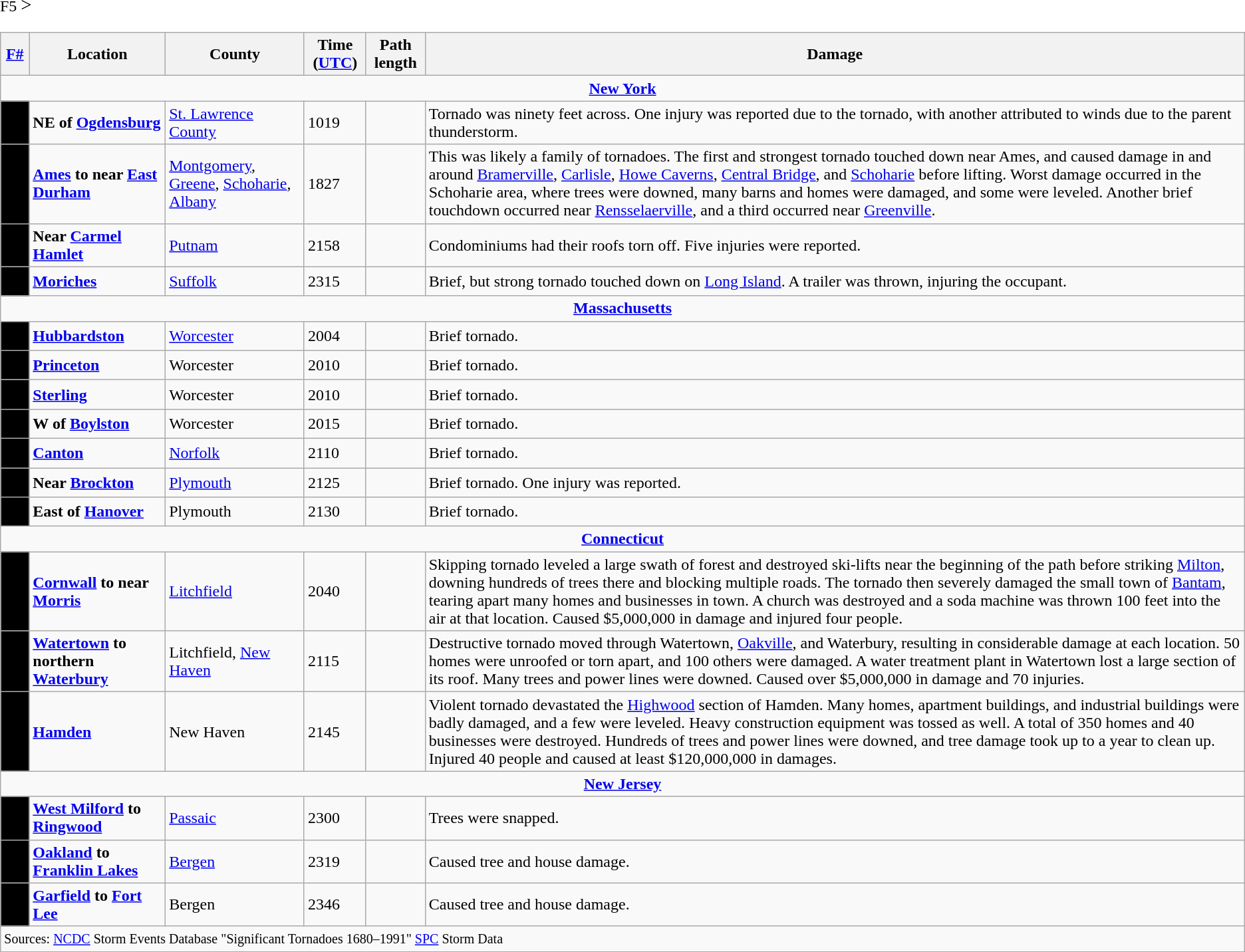<table class="wikitable">
<tr>
<th><strong><a href='#'>F#</a></strong></th>
<th><strong>Location</strong></th>
<th><strong>County</strong></th>
<th><strong>Time (<a href='#'>UTC</a>)</strong></th>
<th><strong>Path length</strong></th>
<th><strong>Damage</strong></th>
</tr>
<tr>
<td colspan="7" align=center><strong><a href='#'>New York</a></strong></td>
</tr>
<tr>
<td bgcolor=#><big><strong>F1</strong></big></td>
<td><strong>NE of <a href='#'>Ogdensburg</a></strong></td>
<td><a href='#'>St. Lawrence County</a></td>
<td>1019</td>
<td></td>
<td>Tornado was ninety feet across. One injury was reported due to the tornado, with another attributed to winds due to the parent thunderstorm.</td>
</tr>
<tr <big> F5 <big>>
<td bgcolor=#><big><strong>F4</strong></big></td>
<td><strong><a href='#'>Ames</a> to near <a href='#'>East Durham</a> </strong></td>
<td><a href='#'>Montgomery</a>, <a href='#'>Greene</a>, <a href='#'>Schoharie</a>, <a href='#'>Albany</a></td>
<td>1827</td>
<td></td>
<td>This was likely a family of tornadoes. The first and strongest tornado touched down near Ames, and caused damage in and around <a href='#'>Bramerville</a>, <a href='#'>Carlisle</a>, <a href='#'>Howe Caverns</a>, <a href='#'>Central Bridge</a>, and <a href='#'>Schoharie</a> before lifting. Worst damage occurred in the Schoharie area, where trees were downed, many barns and homes were damaged, and some were leveled. Another brief touchdown occurred near <a href='#'>Rensselaerville</a>, and a third occurred near <a href='#'>Greenville</a>.</td>
</tr>
<tr>
<td bgcolor=#><big><strong>F2</strong></big></td>
<td><strong>Near <a href='#'>Carmel Hamlet</a></strong></td>
<td><a href='#'>Putnam</a></td>
<td>2158</td>
<td></td>
<td>Condominiums had their roofs torn off. Five injuries were reported.</td>
</tr>
<tr>
<td bgcolor=#><big><strong>F2</strong></big></td>
<td><strong><a href='#'>Moriches</a></strong></td>
<td><a href='#'>Suffolk</a></td>
<td>2315</td>
<td></td>
<td>Brief, but strong tornado touched down on <a href='#'>Long Island</a>. A trailer was thrown, injuring the occupant.</td>
</tr>
<tr>
<td colspan="7" align=center><strong><a href='#'>Massachusetts</a></strong></td>
</tr>
<tr>
<td bgcolor=#><big><strong>F1</strong></big></td>
<td><strong><a href='#'>Hubbardston</a></strong></td>
<td><a href='#'>Worcester</a></td>
<td>2004</td>
<td></td>
<td>Brief tornado.</td>
</tr>
<tr>
<td bgcolor=#><big><strong>F1</strong></big></td>
<td><strong><a href='#'>Princeton</a></strong></td>
<td>Worcester</td>
<td>2010</td>
<td></td>
<td>Brief tornado.</td>
</tr>
<tr>
<td bgcolor=#><big><strong>F1</strong></big></td>
<td><strong><a href='#'>Sterling</a></strong></td>
<td>Worcester</td>
<td>2010</td>
<td></td>
<td>Brief tornado.</td>
</tr>
<tr>
<td bgcolor=#><big><strong>F1</strong></big></td>
<td><strong>W of <a href='#'>Boylston</a></strong></td>
<td>Worcester</td>
<td>2015</td>
<td></td>
<td>Brief tornado.</td>
</tr>
<tr>
<td bgcolor=#><big><strong>F0</strong></big></td>
<td><strong><a href='#'>Canton</a></strong></td>
<td><a href='#'>Norfolk</a></td>
<td>2110</td>
<td></td>
<td>Brief tornado.</td>
</tr>
<tr>
<td bgcolor=#><big><strong>F1</strong></big></td>
<td><strong>Near <a href='#'>Brockton</a></strong></td>
<td><a href='#'>Plymouth</a></td>
<td>2125</td>
<td></td>
<td>Brief tornado. One injury was reported.</td>
</tr>
<tr>
<td bgcolor=#><big><strong>F0</strong></big></td>
<td><strong>East of <a href='#'>Hanover</a></strong></td>
<td>Plymouth</td>
<td>2130</td>
<td></td>
<td>Brief tornado.</td>
</tr>
<tr>
<td colspan="7" align=center><strong><a href='#'>Connecticut</a></strong></td>
</tr>
<tr>
<td bgcolor=#><big><strong>F2</strong></big></td>
<td><strong><a href='#'>Cornwall</a> to near <a href='#'>Morris</a></strong></td>
<td><a href='#'>Litchfield</a></td>
<td>2040</td>
<td></td>
<td>Skipping tornado leveled a large swath of forest and destroyed ski-lifts near the beginning of the path before striking <a href='#'>Milton</a>, downing hundreds of trees there and blocking multiple roads. The tornado then severely damaged the small town of <a href='#'>Bantam</a>, tearing apart many homes and businesses in town. A church was destroyed and a soda machine was thrown 100 feet into the air at that location. Caused $5,000,000 in damage and injured four people.</td>
</tr>
<tr>
<td bgcolor=#><big><strong>F2</strong></big></td>
<td><strong><a href='#'>Watertown</a> to northern <a href='#'>Waterbury</a></strong></td>
<td>Litchfield, <a href='#'>New Haven</a></td>
<td>2115</td>
<td></td>
<td>Destructive tornado moved through Watertown, <a href='#'>Oakville</a>, and Waterbury, resulting in considerable damage at each location. 50 homes were unroofed or torn apart, and 100 others were damaged. A water treatment plant in Watertown lost a large section of its roof. Many trees and power lines were downed. Caused over $5,000,000 in damage and 70 injuries.</td>
</tr>
<tr>
<td bgcolor=#><big><strong>F4</strong></big></td>
<td><strong><a href='#'>Hamden</a></strong></td>
<td>New Haven</td>
<td>2145</td>
<td></td>
<td>Violent tornado devastated the <a href='#'>Highwood</a> section of Hamden. Many homes, apartment buildings, and industrial buildings were badly damaged, and a few were leveled. Heavy construction equipment was tossed as well. A total of 350 homes and 40 businesses were destroyed. Hundreds of trees and power lines were downed, and tree damage took up to a year to clean up. Injured 40 people and caused at least $120,000,000 in damages.</td>
</tr>
<tr>
<td colspan="7" align=center><strong><a href='#'>New Jersey</a></strong></td>
</tr>
<tr>
<td bgcolor=#><big><strong>F1</strong></big></td>
<td><strong><a href='#'>West Milford</a> to <a href='#'>Ringwood</a></strong></td>
<td><a href='#'>Passaic</a></td>
<td>2300</td>
<td></td>
<td>Trees were snapped.</td>
</tr>
<tr>
<td bgcolor=#><big><strong>F0</strong></big></td>
<td><strong><a href='#'>Oakland</a> to <a href='#'>Franklin Lakes</a></strong></td>
<td><a href='#'>Bergen</a></td>
<td>2319</td>
<td></td>
<td>Caused tree and house damage.</td>
</tr>
<tr>
<td bgcolor=#><big><strong>F0</strong></big></td>
<td><strong><a href='#'>Garfield</a> to <a href='#'>Fort Lee</a></strong></td>
<td>Bergen</td>
<td>2346</td>
<td></td>
<td>Caused tree and house damage.</td>
</tr>
<tr>
<td colspan="7"><small>Sources: <a href='#'>NCDC</a> Storm Events Database "Significant Tornadoes 1680–1991" <a href='#'>SPC</a> Storm Data</small></td>
</tr>
</table>
